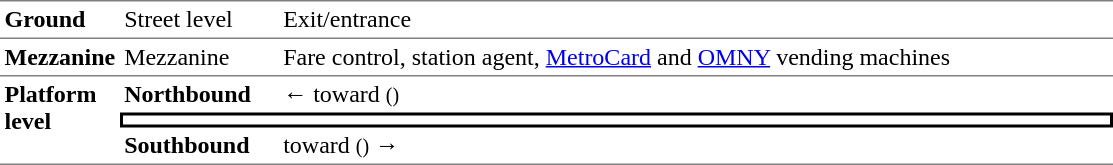<table table border=0 cellspacing=0 cellpadding=3>
<tr>
<td style="border-bottom:solid 1px gray;border-top:solid 1px gray;" width=50><strong>Ground</strong></td>
<td style="border-top:solid 1px gray;border-bottom:solid 1px gray;" width=100>Street level</td>
<td style="border-top:solid 1px gray;border-bottom:solid 1px gray;" width=550>Exit/entrance</td>
</tr>
<tr>
<td><strong>Mezzanine</strong></td>
<td>Mezzanine</td>
<td>Fare control, station agent, <a href='#'>MetroCard</a> and <a href='#'>OMNY</a> vending machines</td>
</tr>
<tr>
<td style="border-top:solid 1px gray;border-bottom:solid 1px gray;" rowspan=3 valign=top><strong>Platform level</strong></td>
<td style="border-top:solid 1px gray;"><span><strong>Northbound</strong></span></td>
<td style="border-top:solid 1px gray;">←  toward  <small>()</small></td>
</tr>
<tr>
<td style="border-top:solid 2px black;border-right:solid 2px black;border-left:solid 2px black;border-bottom:solid 2px black;text-align:center;" colspan=2></td>
</tr>
<tr>
<td style="border-bottom:solid 1px gray;"><span><strong>Southbound</strong></span></td>
<td style="border-bottom:solid 1px gray;">  toward  <small>()</small> →</td>
</tr>
</table>
